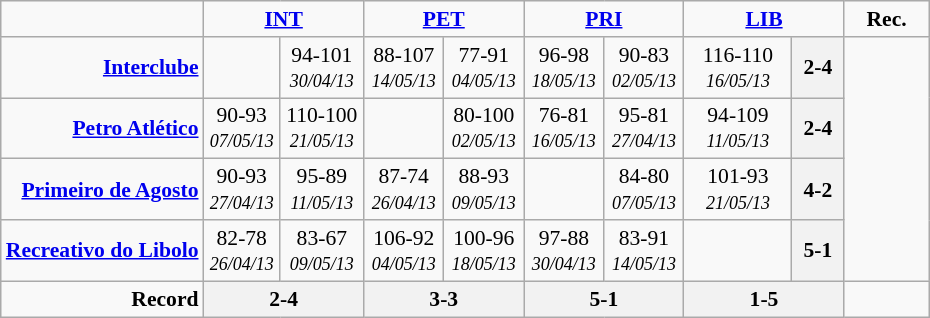<table style="font-size: 90%; text-align: center" class="wikitable">
<tr>
<td></td>
<td width=100 colspan="2"><strong><a href='#'>INT</a></strong></td>
<td width=100 colspan="2"><strong><a href='#'>PET</a></strong></td>
<td width=100 colspan="2"><strong><a href='#'>PRI</a></strong></td>
<td width=100 colspan="2"><strong><a href='#'>LIB</a></strong></td>
<td width=50><strong>Rec.</strong></td>
</tr>
<tr>
<td align=right><strong><a href='#'>Interclube</a></strong></td>
<td></td>
<td>94-101<br><small><em>30/04/13</em></small></td>
<td>88-107<br><small><em>14/05/13</em></small></td>
<td>77-91<br><small><em>04/05/13</em></small></td>
<td>96-98<br><small><em>18/05/13</em></small></td>
<td>90-83<br><small><em>02/05/13</em></small></td>
<td>116-110<br><small><em>16/05/13</em></small></td>
<th>2-4</th>
</tr>
<tr>
<td align=right><strong><a href='#'>Petro Atlético</a></strong></td>
<td>90-93<br><small><em>07/05/13</em></small></td>
<td>110-100<br><small><em>21/05/13</em></small></td>
<td></td>
<td>80-100<br><small><em>02/05/13</em></small></td>
<td>76-81<br><small><em>16/05/13</em></small></td>
<td>95-81<br><small><em>27/04/13</em></small></td>
<td>94-109<br><small><em>11/05/13</em></small></td>
<th>2-4</th>
</tr>
<tr>
<td align=right><strong><a href='#'>Primeiro de Agosto</a></strong></td>
<td>90-93<br><small><em>27/04/13</em></small></td>
<td>95-89<br><small><em>11/05/13</em></small></td>
<td>87-74<br><small><em>26/04/13</em></small></td>
<td>88-93<br><small><em>09/05/13</em></small></td>
<td></td>
<td>84-80<br><small><em>07/05/13</em></small></td>
<td>101-93<br><small><em>21/05/13</em></small></td>
<th>4-2</th>
</tr>
<tr>
<td align=right><strong><a href='#'>Recreativo do Libolo</a></strong></td>
<td>82-78<br><small><em>26/04/13</em></small></td>
<td>83-67<br><small><em>09/05/13</em></small></td>
<td>106-92<br><small><em>04/05/13</em></small></td>
<td>100-96<br><small><em>18/05/13</em></small></td>
<td>97-88<br><small><em>30/04/13</em></small></td>
<td>83-91<br><small><em>14/05/13</em></small></td>
<td></td>
<th>5-1</th>
</tr>
<tr>
<td align=right><strong>Record</strong></td>
<th colspan="2">2-4</th>
<th colspan="2">3-3</th>
<th colspan="2">5-1</th>
<th colspan="2">1-5</th>
<td></td>
</tr>
</table>
